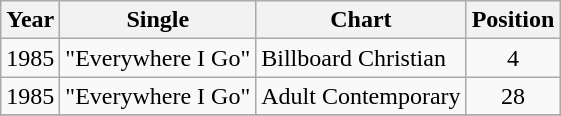<table class="wikitable">
<tr>
<th align="left">Year</th>
<th align="left">Single</th>
<th align="left">Chart</th>
<th align="left">Position</th>
</tr>
<tr>
<td align="left">1985</td>
<td align="left">"Everywhere I Go"</td>
<td align="left">Billboard Christian</td>
<td align="center">4</td>
</tr>
<tr>
<td align="left">1985</td>
<td align="left">"Everywhere I Go"</td>
<td align="left">Adult Contemporary</td>
<td align="center">28</td>
</tr>
<tr>
</tr>
</table>
